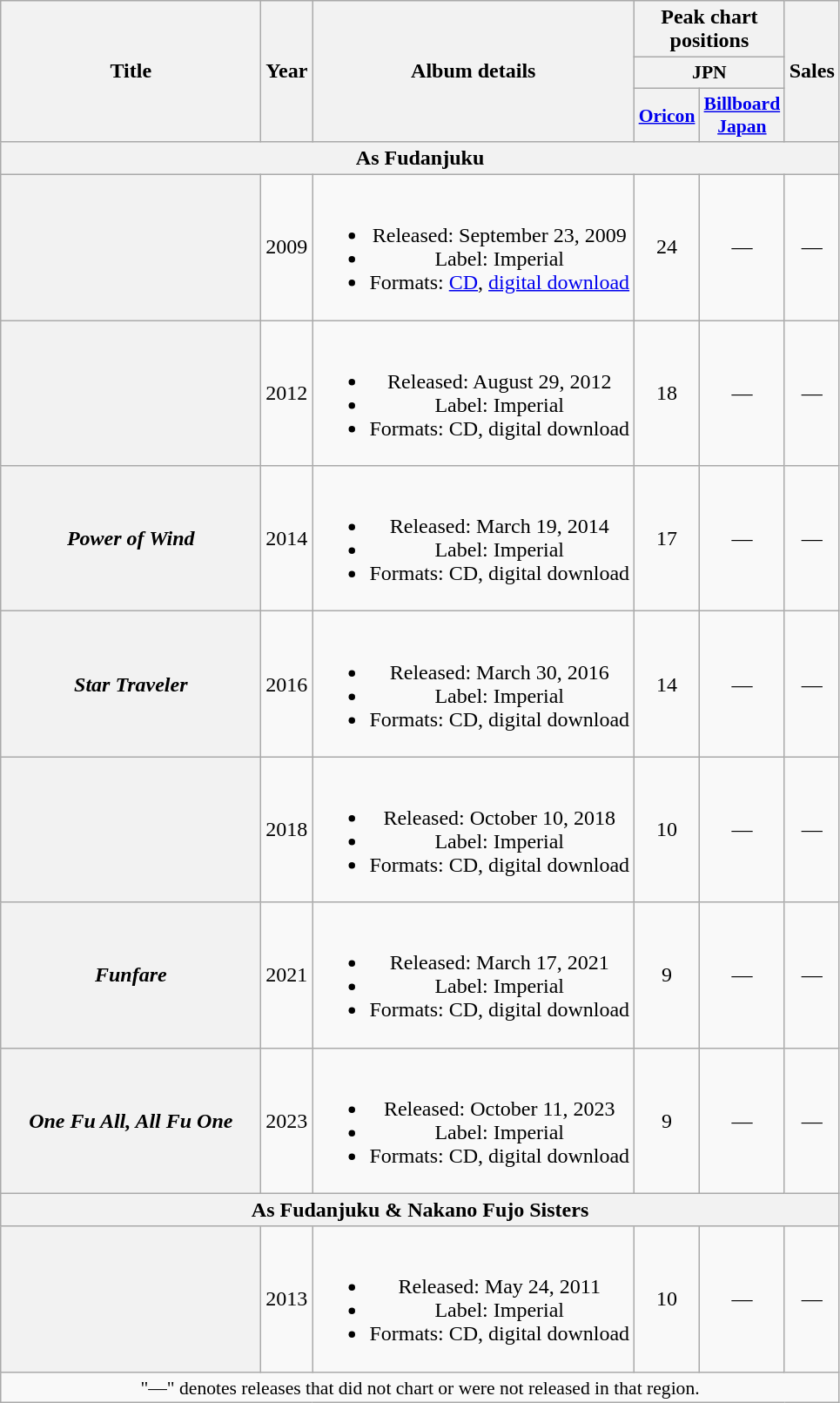<table class="wikitable plainrowheaders" style="text-align:center;">
<tr>
<th scope="col" rowspan="3" style="width:12em;">Title</th>
<th scope="col" rowspan="3">Year</th>
<th scope="col" rowspan="3">Album details</th>
<th scope="col" colspan="2">Peak chart positions</th>
<th scope="col" rowspan="3">Sales</th>
</tr>
<tr>
<th scope="col" style="width:3em;font-size:90%;" colspan="2">JPN</th>
</tr>
<tr>
<th scope="col" style="width:3em;font-size:90%;"><a href='#'>Oricon</a></th>
<th scope="col" style="width:3em;font-size:90%;"><a href='#'>Billboard Japan</a></th>
</tr>
<tr>
<th scope="col" colspan="6">As Fudanjuku</th>
</tr>
<tr>
<th scope="row"></th>
<td>2009</td>
<td><br><ul><li>Released: September 23, 2009</li><li>Label: Imperial</li><li>Formats: <a href='#'>CD</a>, <a href='#'>digital download</a></li></ul></td>
<td>24</td>
<td>—</td>
<td>—</td>
</tr>
<tr>
<th scope="row"></th>
<td>2012</td>
<td><br><ul><li>Released: August 29, 2012</li><li>Label: Imperial</li><li>Formats: CD, digital download</li></ul></td>
<td>18</td>
<td>—</td>
<td>—</td>
</tr>
<tr>
<th scope="row"><em>Power of Wind</em></th>
<td>2014</td>
<td><br><ul><li>Released: March 19, 2014</li><li>Label: Imperial</li><li>Formats: CD, digital download</li></ul></td>
<td>17</td>
<td>—</td>
<td>—</td>
</tr>
<tr>
<th scope="row"><em>Star Traveler</em></th>
<td>2016</td>
<td><br><ul><li>Released: March 30, 2016</li><li>Label: Imperial</li><li>Formats: CD, digital download</li></ul></td>
<td>14</td>
<td>—</td>
<td>—</td>
</tr>
<tr>
<th scope="row"></th>
<td>2018</td>
<td><br><ul><li>Released: October 10, 2018</li><li>Label: Imperial</li><li>Formats: CD, digital download</li></ul></td>
<td>10</td>
<td>—</td>
<td>—</td>
</tr>
<tr>
<th scope="row"><em>Funfare</em></th>
<td>2021</td>
<td><br><ul><li>Released: March 17, 2021</li><li>Label: Imperial</li><li>Formats: CD, digital download</li></ul></td>
<td>9</td>
<td>—</td>
<td>—</td>
</tr>
<tr>
<th scope="row"><em>One Fu All, All Fu One</em></th>
<td>2023</td>
<td><br><ul><li>Released: October 11, 2023</li><li>Label: Imperial</li><li>Formats: CD, digital download</li></ul></td>
<td>9</td>
<td>—</td>
<td>—</td>
</tr>
<tr>
<th scope="col" colspan="6">As Fudanjuku & Nakano Fujo Sisters</th>
</tr>
<tr>
<th scope="row"></th>
<td>2013</td>
<td><br><ul><li>Released: May 24, 2011</li><li>Label: Imperial</li><li>Formats: CD, digital download</li></ul></td>
<td>10</td>
<td>—</td>
<td>—</td>
</tr>
<tr>
<td colspan="6" style="font-size:90%;">"—" denotes releases that did not chart or were not released in that region.</td>
</tr>
</table>
